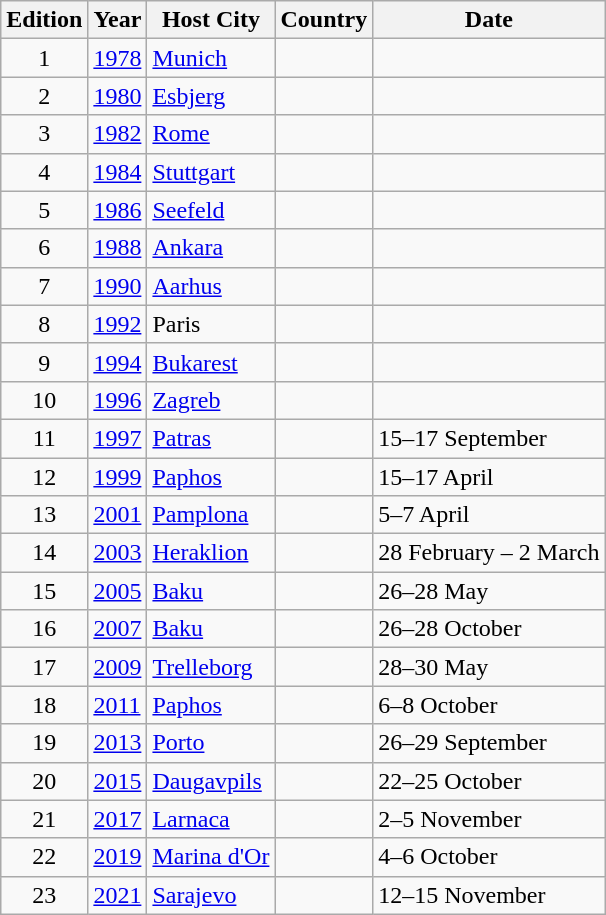<table class="wikitable">
<tr>
<th>Edition</th>
<th>Year</th>
<th>Host City</th>
<th>Country</th>
<th>Date</th>
</tr>
<tr>
<td align=center>1</td>
<td><a href='#'>1978</a></td>
<td><a href='#'>Munich</a></td>
<td></td>
<td></td>
</tr>
<tr>
<td align=center>2</td>
<td><a href='#'>1980</a></td>
<td><a href='#'>Esbjerg</a></td>
<td></td>
<td></td>
</tr>
<tr>
<td align=center>3</td>
<td><a href='#'>1982</a></td>
<td><a href='#'>Rome</a></td>
<td></td>
<td></td>
</tr>
<tr>
<td align=center>4</td>
<td><a href='#'>1984</a></td>
<td><a href='#'>Stuttgart</a></td>
<td></td>
<td></td>
</tr>
<tr>
<td align=center>5</td>
<td><a href='#'>1986</a></td>
<td><a href='#'>Seefeld</a></td>
<td></td>
<td></td>
</tr>
<tr>
<td align=center>6</td>
<td><a href='#'>1988</a></td>
<td><a href='#'>Ankara</a></td>
<td></td>
<td></td>
</tr>
<tr>
<td align=center>7</td>
<td><a href='#'>1990</a></td>
<td><a href='#'>Aarhus</a></td>
<td></td>
<td></td>
</tr>
<tr>
<td align=center>8</td>
<td><a href='#'>1992</a></td>
<td>Paris</td>
<td></td>
<td></td>
</tr>
<tr>
<td align=center>9</td>
<td><a href='#'>1994</a></td>
<td><a href='#'>Bukarest</a></td>
<td></td>
<td></td>
</tr>
<tr>
<td align=center>10</td>
<td><a href='#'>1996</a></td>
<td><a href='#'>Zagreb</a></td>
<td></td>
<td></td>
</tr>
<tr>
<td align=center>11</td>
<td><a href='#'>1997</a></td>
<td><a href='#'>Patras</a></td>
<td></td>
<td>15–17 September</td>
</tr>
<tr>
<td align=center>12</td>
<td><a href='#'>1999</a></td>
<td><a href='#'>Paphos</a></td>
<td></td>
<td>15–17 April</td>
</tr>
<tr>
<td align=center>13</td>
<td><a href='#'>2001</a></td>
<td><a href='#'>Pamplona</a></td>
<td></td>
<td>5–7 April</td>
</tr>
<tr>
<td align=center>14</td>
<td><a href='#'>2003</a></td>
<td><a href='#'>Heraklion</a></td>
<td></td>
<td>28 February – 2 March</td>
</tr>
<tr>
<td align=center>15</td>
<td><a href='#'>2005</a></td>
<td><a href='#'>Baku</a></td>
<td></td>
<td>26–28 May</td>
</tr>
<tr>
<td align=center>16</td>
<td><a href='#'>2007</a></td>
<td><a href='#'>Baku</a></td>
<td></td>
<td>26–28 October</td>
</tr>
<tr>
<td align=center>17</td>
<td><a href='#'>2009</a></td>
<td><a href='#'>Trelleborg</a></td>
<td></td>
<td>28–30 May</td>
</tr>
<tr>
<td align=center>18</td>
<td><a href='#'>2011</a></td>
<td><a href='#'>Paphos</a></td>
<td></td>
<td>6–8 October</td>
</tr>
<tr>
<td align=center>19</td>
<td><a href='#'>2013</a></td>
<td><a href='#'>Porto</a></td>
<td></td>
<td>26–29 September</td>
</tr>
<tr>
<td align=center>20</td>
<td><a href='#'>2015</a></td>
<td><a href='#'>Daugavpils</a></td>
<td></td>
<td>22–25 October</td>
</tr>
<tr>
<td align=center>21</td>
<td><a href='#'>2017</a></td>
<td><a href='#'>Larnaca</a></td>
<td></td>
<td>2–5 November</td>
</tr>
<tr>
<td align=center>22</td>
<td><a href='#'>2019</a></td>
<td><a href='#'>Marina d'Or</a></td>
<td></td>
<td>4–6 October</td>
</tr>
<tr>
<td align=center>23</td>
<td><a href='#'>2021</a></td>
<td><a href='#'>Sarajevo</a></td>
<td></td>
<td>12–15 November</td>
</tr>
</table>
